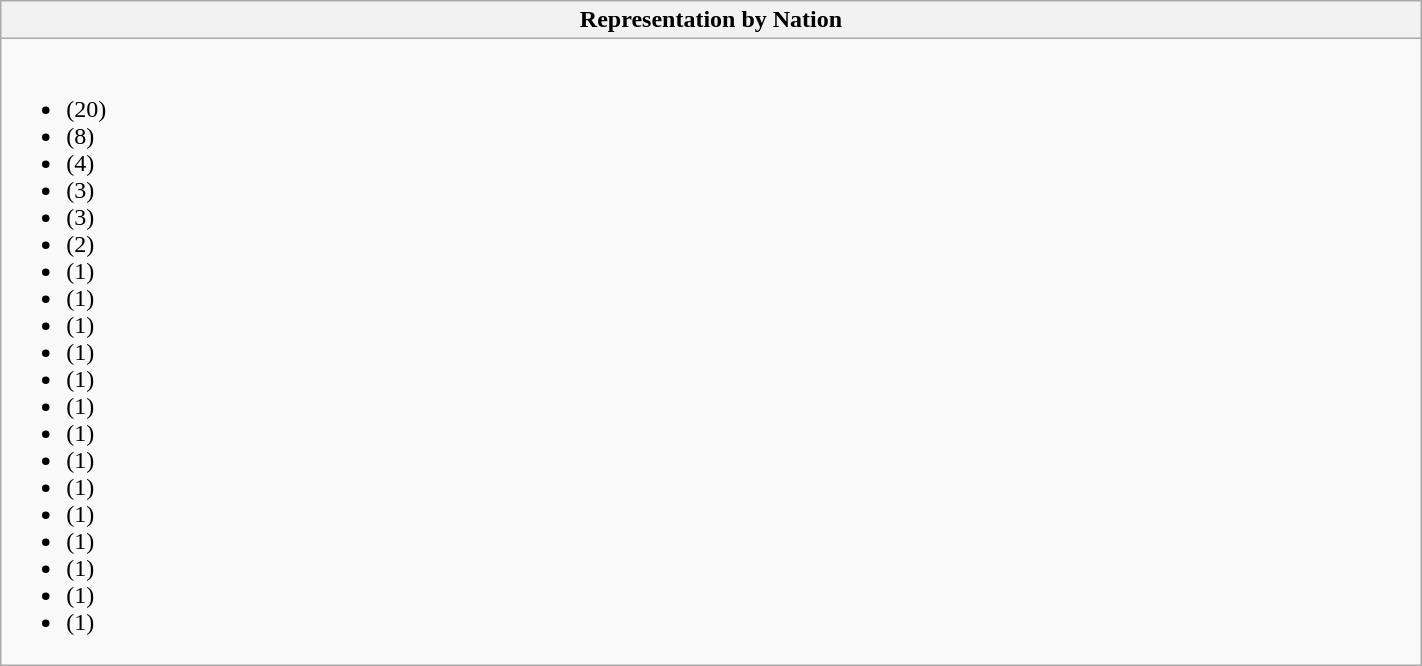<table class="wikitable mw-collapsible" style="width:75%">
<tr>
<th>Representation by Nation</th>
</tr>
<tr>
<td><br><ul><li> (20)</li><li> (8)</li><li> (4)</li><li> (3)</li><li> (3)</li><li> (2)</li><li> (1)</li><li> (1)</li><li> (1)</li><li> (1)</li><li> (1)</li><li> (1)</li><li> (1)</li><li> (1)</li><li> (1)</li><li> (1)</li><li> (1)</li><li> (1)</li><li> (1)</li><li> (1)</li></ul></td>
</tr>
</table>
